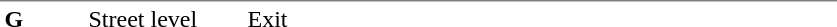<table table border=0 cellspacing=0 cellpadding=3>
<tr>
<td style="border-top:solid 1px gray;" width=50 valign=top><strong>G</strong></td>
<td style="border-top:solid 1px gray;" width=100 valign=top>Street level</td>
<td style="border-top:solid 1px gray;" width=390 valign=top>Exit</td>
</tr>
</table>
